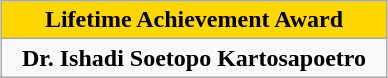<table class = "wikitable" style="margin:0.2em auto">
<tr>
<th style="background:gold" width = "250">Lifetime Achievement Award</th>
</tr>
<tr>
<td style="text-align:center"><strong>Dr. Ishadi Soetopo Kartosapoetro</strong></td>
</tr>
</table>
